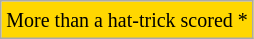<table class="wikitable">
<tr>
<td bgcolor="gold"><small>More than a hat-trick scored  *</small></td>
</tr>
</table>
